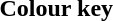<table class="toccolours">
<tr>
<th>Colour key</th>
</tr>
<tr>
<td></td>
</tr>
</table>
